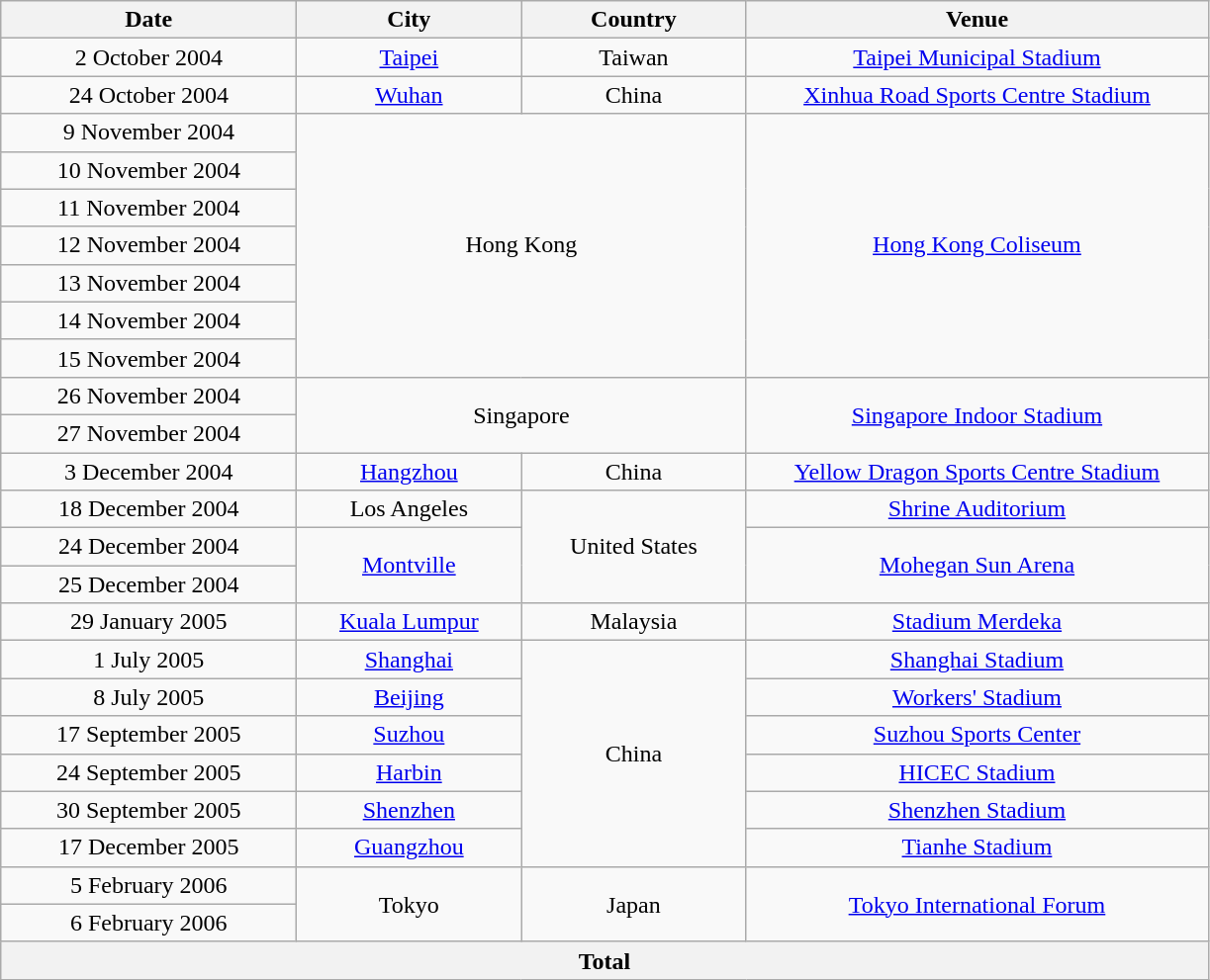<table class="wikitable" style="text-align:center;">
<tr>
<th scope="col" style="width:12em;">Date</th>
<th scope="col" style="width:9em;">City</th>
<th scope="col" style="width:9em;">Country</th>
<th scope="col" style="width:19em;">Venue</th>
</tr>
<tr>
<td>2 October 2004</td>
<td><a href='#'>Taipei</a></td>
<td>Taiwan</td>
<td><a href='#'>Taipei Municipal Stadium</a></td>
</tr>
<tr>
<td>24 October 2004</td>
<td><a href='#'>Wuhan</a></td>
<td>China</td>
<td><a href='#'>Xinhua Road Sports Centre Stadium</a></td>
</tr>
<tr>
<td>9 November 2004</td>
<td colspan="2" rowspan="7">Hong Kong</td>
<td rowspan="7"><a href='#'>Hong Kong Coliseum</a></td>
</tr>
<tr>
<td>10 November 2004</td>
</tr>
<tr>
<td>11 November 2004</td>
</tr>
<tr>
<td>12 November 2004</td>
</tr>
<tr>
<td>13 November 2004</td>
</tr>
<tr>
<td>14 November 2004</td>
</tr>
<tr>
<td>15 November 2004</td>
</tr>
<tr>
<td>26 November 2004</td>
<td colspan="2" rowspan="2">Singapore</td>
<td rowspan="2"><a href='#'>Singapore Indoor Stadium</a></td>
</tr>
<tr>
<td>27 November 2004</td>
</tr>
<tr>
<td>3 December 2004</td>
<td><a href='#'>Hangzhou</a></td>
<td>China</td>
<td><a href='#'>Yellow Dragon Sports Centre Stadium</a></td>
</tr>
<tr>
<td>18 December 2004</td>
<td>Los Angeles</td>
<td rowspan="3">United States</td>
<td><a href='#'>Shrine Auditorium</a></td>
</tr>
<tr>
<td>24 December 2004</td>
<td rowspan="2"><a href='#'>Montville</a></td>
<td rowspan="2"><a href='#'>Mohegan Sun Arena</a></td>
</tr>
<tr>
<td>25 December 2004</td>
</tr>
<tr>
<td>29 January 2005</td>
<td><a href='#'>Kuala Lumpur</a></td>
<td>Malaysia</td>
<td><a href='#'>Stadium Merdeka</a></td>
</tr>
<tr>
<td>1 July 2005</td>
<td><a href='#'>Shanghai</a></td>
<td rowspan="6">China</td>
<td><a href='#'>Shanghai Stadium</a></td>
</tr>
<tr>
<td>8 July 2005</td>
<td><a href='#'>Beijing</a></td>
<td><a href='#'>Workers' Stadium</a></td>
</tr>
<tr>
<td>17 September 2005</td>
<td><a href='#'>Suzhou</a></td>
<td><a href='#'>Suzhou Sports Center</a></td>
</tr>
<tr>
<td>24 September 2005</td>
<td><a href='#'>Harbin</a></td>
<td><a href='#'>HICEC Stadium</a></td>
</tr>
<tr>
<td>30 September 2005</td>
<td><a href='#'>Shenzhen</a></td>
<td><a href='#'>Shenzhen Stadium</a></td>
</tr>
<tr>
<td>17 December 2005</td>
<td><a href='#'>Guangzhou</a></td>
<td><a href='#'>Tianhe Stadium</a></td>
</tr>
<tr>
<td>5 February 2006</td>
<td rowspan="2">Tokyo</td>
<td rowspan="2">Japan</td>
<td rowspan="2"><a href='#'>Tokyo International Forum</a></td>
</tr>
<tr>
<td>6 February 2006</td>
</tr>
<tr>
<th colspan="4">Total</th>
</tr>
</table>
